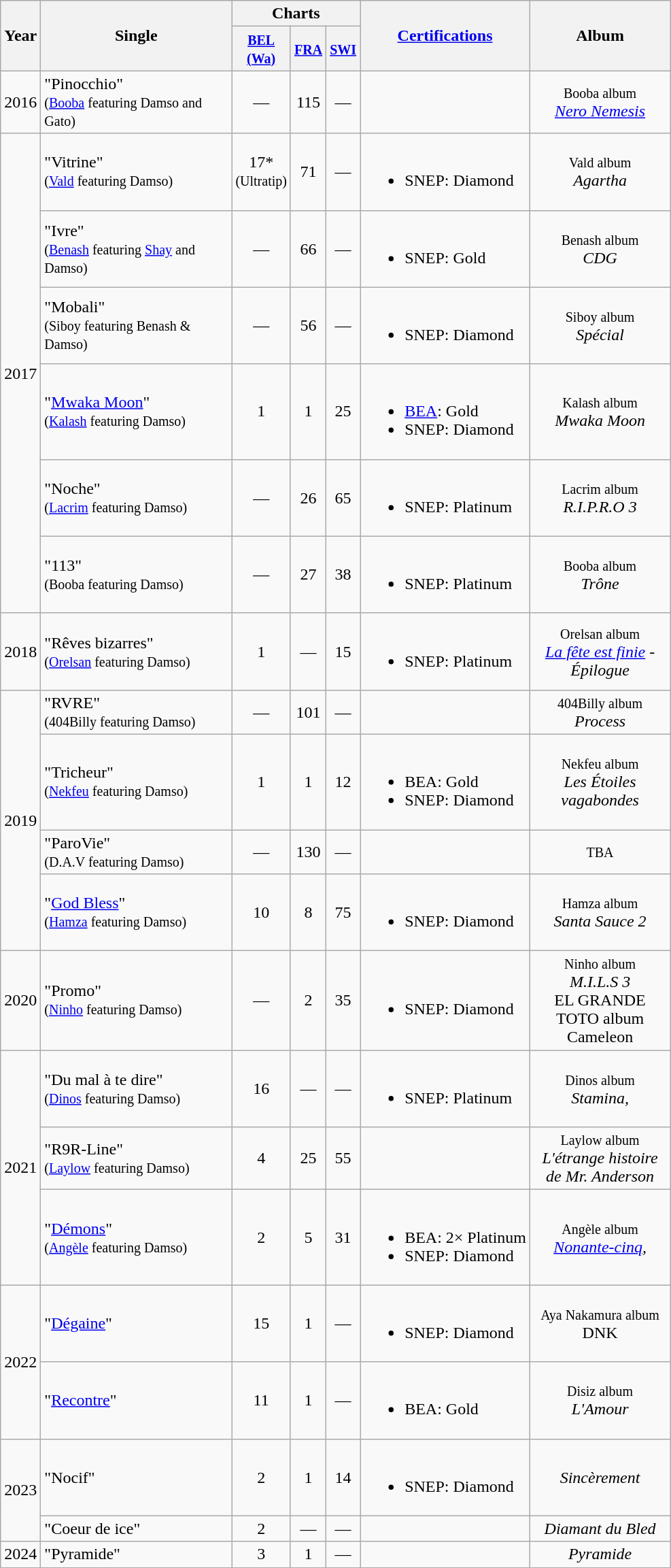<table class="wikitable">
<tr>
<th style="text-align:center; width:10px" rowspan="2">Year</th>
<th rowspan="2" style="text-align:center; width:180px;">Single</th>
<th style="text-align:center;" colspan="3">Charts</th>
<th align="center" rowspan="2"><a href='#'>Certifications</a></th>
<th rowspan="2" style="text-align:center; width:130px;">Album</th>
</tr>
<tr>
<th width="20"><small><a href='#'>BEL<br>(Wa)</a></small><br></th>
<th width="20"><small><a href='#'>FRA</a></small><br></th>
<th width="20"><small><a href='#'>SWI</a></small><br></th>
</tr>
<tr>
<td style="text-align:center;">2016</td>
<td>"Pinocchio"<br><small>(<a href='#'>Booba</a> featuring Damso and Gato)</small></td>
<td style="text-align:center;">—</td>
<td style="text-align:center;">115</td>
<td style="text-align:center;">—</td>
<td></td>
<td style="text-align:center;"><small>Booba album</small> <br><em><a href='#'>Nero Nemesis</a></em></td>
</tr>
<tr>
<td style="text-align:center;" rowspan="6">2017</td>
<td>"Vitrine"<br><small>(<a href='#'>Vald</a> featuring Damso)</small></td>
<td style="text-align:center;">17*<br><small>(Ultratip)</small></td>
<td style="text-align:center;">71</td>
<td style="text-align:center;">—</td>
<td><br><ul><li>SNEP: Diamond</li></ul></td>
<td style="text-align:center;"><small>Vald album</small> <br><em>Agartha</em></td>
</tr>
<tr>
<td>"Ivre"<br><small>(<a href='#'>Benash</a> featuring <a href='#'>Shay</a> and Damso)</small></td>
<td style="text-align:center;">—</td>
<td style="text-align:center;">66</td>
<td style="text-align:center;">—</td>
<td><br><ul><li>SNEP: Gold</li></ul></td>
<td style="text-align:center;"><small>Benash album</small> <br><em>CDG</em></td>
</tr>
<tr>
<td>"Mobali"<br><small>(Siboy featuring Benash & Damso)</small></td>
<td style="text-align:center;">—</td>
<td style="text-align:center;">56</td>
<td style="text-align:center;">—</td>
<td><br><ul><li>SNEP: Diamond</li></ul></td>
<td style="text-align:center;"><small>Siboy album</small> <br><em>Spécial</em></td>
</tr>
<tr>
<td>"<a href='#'>Mwaka Moon</a>"<br><small>(<a href='#'>Kalash</a> featuring Damso)</small></td>
<td style="text-align:center;">1</td>
<td style="text-align:center;">1</td>
<td style="text-align:center;">25</td>
<td><br><ul><li><a href='#'>BEA</a>: Gold</li><li>SNEP: Diamond</li></ul></td>
<td style="text-align:center;"><small>Kalash album</small> <br><em>Mwaka Moon</em></td>
</tr>
<tr>
<td>"Noche"<br><small>(<a href='#'>Lacrim</a> featuring Damso)</small></td>
<td style="text-align:center;">—</td>
<td style="text-align:center;">26</td>
<td style="text-align:center;">65</td>
<td><br><ul><li>SNEP: Platinum</li></ul></td>
<td style="text-align:center;"><small>Lacrim album</small> <br><em>R.I.P.R.O 3</em></td>
</tr>
<tr>
<td>"113"<br><small>(Booba featuring Damso)</small></td>
<td style="text-align:center;">—</td>
<td style="text-align:center;">27</td>
<td style="text-align:center;">38</td>
<td><br><ul><li>SNEP: Platinum</li></ul></td>
<td style="text-align:center;"><small>Booba album</small> <br><em>Trône</em></td>
</tr>
<tr>
<td style="text-align:center;">2018</td>
<td>"Rêves bizarres"<br><small>(<a href='#'>Orelsan</a> featuring Damso)</small></td>
<td style="text-align:center;">1</td>
<td style="text-align:center;">—</td>
<td style="text-align:center;">15</td>
<td><br><ul><li>SNEP: Platinum</li></ul></td>
<td style="text-align:center;"><small>Orelsan album</small> <br><em><a href='#'>La fête est finie</a> - Épilogue</em></td>
</tr>
<tr>
<td style="text-align:center;" rowspan="4">2019</td>
<td>"RVRE"<br><small>(404Billy featuring Damso)</small></td>
<td style="text-align:center;">—</td>
<td style="text-align:center;">101</td>
<td style="text-align:center;">—</td>
<td></td>
<td style="text-align:center;"><small>404Billy album</small> <br><em>Process</em></td>
</tr>
<tr>
<td>"Tricheur"<br><small>(<a href='#'>Nekfeu</a> featuring Damso)</small></td>
<td style="text-align:center;">1</td>
<td style="text-align:center;">1</td>
<td style="text-align:center;">12</td>
<td><br><ul><li>BEA: Gold</li><li>SNEP: Diamond</li></ul></td>
<td style="text-align:center;"><small>Nekfeu album</small> <br><em>Les Étoiles vagabondes</em></td>
</tr>
<tr>
<td>"ParoVie"<br><small>(D.A.V featuring Damso)</small></td>
<td style="text-align:center;">—</td>
<td style="text-align:center;">130</td>
<td style="text-align:center;">—</td>
<td></td>
<td style="text-align:center;"><small>TBA</small></td>
</tr>
<tr>
<td>"<a href='#'>God Bless</a>"<br><small>(<a href='#'>Hamza</a> featuring Damso)</small></td>
<td style="text-align:center;">10</td>
<td style="text-align:center;">8</td>
<td style="text-align:center;">75</td>
<td><br><ul><li>SNEP: Diamond</li></ul></td>
<td style="text-align:center;"><small>Hamza album</small> <br><em>Santa Sauce 2</em></td>
</tr>
<tr>
<td>2020</td>
<td>"Promo"<br><small>(<a href='#'>Ninho</a> featuring Damso)</small></td>
<td style="text-align:center;">—</td>
<td style="text-align:center;">2</td>
<td style="text-align:center;">35</td>
<td><br><ul><li>SNEP: Diamond</li></ul></td>
<td style="text-align:center;"><small>Ninho album</small> <br><em>M.I.L.S 3</em><br>EL GRANDE TOTO 
album 
Cameleon</td>
</tr>
<tr>
<td style="text-align:center;" rowspan=3>2021</td>
<td>"Du mal à te dire"<br><small>(<a href='#'>Dinos</a> featuring Damso)</small></td>
<td style="text-align:center;">16</td>
<td style="text-align:center;">—</td>
<td style="text-align:center;">—</td>
<td><br><ul><li>SNEP: Platinum</li></ul></td>
<td style="text-align:center;"><small>Dinos album</small> <br><em>Stamina,</em></td>
</tr>
<tr>
<td>"R9R-Line"<br><small>(<a href='#'>Laylow</a> featuring Damso)</small></td>
<td style="text-align:center;">4</td>
<td style="text-align:center;">25</td>
<td style="text-align:center;">55</td>
<td></td>
<td style="text-align:center;"><small>Laylow album</small> <br><em>L'étrange histoire de Mr. Anderson</em></td>
</tr>
<tr>
<td>"<a href='#'>Démons</a>"<br><small>(<a href='#'>Angèle</a> featuring Damso)</small></td>
<td style="text-align:center;">2</td>
<td style="text-align:center;">5</td>
<td style="text-align:center;">31</td>
<td><br><ul><li>BEA: 2× Platinum</li><li>SNEP: Diamond</li></ul></td>
<td style="text-align:center;"><small>Angèle album</small> <br><em><a href='#'>Nonante-cinq</a>,</em></td>
</tr>
<tr>
<td style="text-align:center;" rowspan=2>2022</td>
<td>"<a href='#'>Dégaine</a>"<br></td>
<td style="text-align:center;">15</td>
<td style="text-align:center;">1</td>
<td style="text-align:center;">—</td>
<td><br><ul><li>SNEP: Diamond</li></ul></td>
<td style="text-align:center;"><small>Aya Nakamura album</small> <br>DNK</td>
</tr>
<tr>
<td>"<a href='#'>Recontre</a>"<br></td>
<td style="text-align:center;">11</td>
<td style="text-align:center;">1</td>
<td style="text-align:center;">—</td>
<td><br><ul><li>BEA: Gold</li></ul></td>
<td style="text-align:center;"><small>Disiz album</small> <br><em>L'Amour</em></td>
</tr>
<tr>
<td style="text-align:center;" rowspan="2">2023</td>
<td>"Nocif"<br></td>
<td style="text-align:center;">2</td>
<td style="text-align:center;">1</td>
<td style="text-align:center;">14</td>
<td><br><ul><li>SNEP: Diamond</li></ul></td>
<td style="text-align:center;"><em>Sincèrement</em></td>
</tr>
<tr>
<td>"Coeur de ice"<br></td>
<td style="text-align:center;">2</td>
<td style="text-align:center;">—</td>
<td style="text-align:center;">—</td>
<td></td>
<td style="text-align:center;"><em>Diamant du Bled</em></td>
</tr>
<tr>
<td style="text-align:center">2024</td>
<td>"Pyramide"<br></td>
<td style="text-align:center;">3</td>
<td style="text-align:center;">1</td>
<td style="text-align:center;">—</td>
<td></td>
<td style="text-align:center;"><em>Pyramide</em></td>
</tr>
</table>
